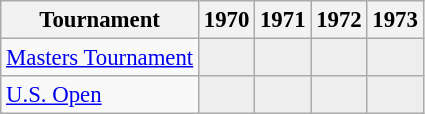<table class="wikitable" style="font-size:95%;text-align:center;">
<tr>
<th>Tournament</th>
<th>1970</th>
<th>1971</th>
<th>1972</th>
<th>1973</th>
</tr>
<tr>
<td align=left><a href='#'>Masters Tournament</a></td>
<td style="background:#eeeeee;"></td>
<td style="background:#eeeeee;"></td>
<td style="background:#eeeeee;"></td>
<td style="background:#eeeeee;"></td>
</tr>
<tr>
<td align=left><a href='#'>U.S. Open</a></td>
<td style="background:#eeeeee;"></td>
<td style="background:#eeeeee;"></td>
<td style="background:#eeeeee;"></td>
<td style="background:#eeeeee;"></td>
</tr>
</table>
